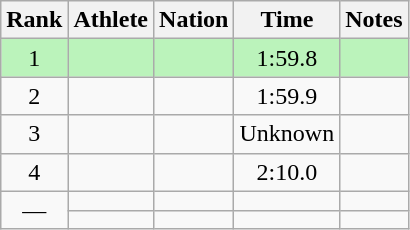<table class="wikitable sortable" style="text-align:center">
<tr>
<th>Rank</th>
<th>Athlete</th>
<th>Nation</th>
<th>Time</th>
<th>Notes</th>
</tr>
<tr bgcolor=bbf3bb>
<td>1</td>
<td align=left></td>
<td align=left></td>
<td>1:59.8</td>
<td></td>
</tr>
<tr>
<td>2</td>
<td align=left></td>
<td align=left></td>
<td>1:59.9</td>
<td></td>
</tr>
<tr>
<td>3</td>
<td align=left></td>
<td align=left></td>
<td data-sort-value=2:00.0>Unknown</td>
<td></td>
</tr>
<tr>
<td>4</td>
<td align=left></td>
<td align=left></td>
<td>2:10.0</td>
<td></td>
</tr>
<tr>
<td rowspan=2 data-sort-value=5>—</td>
<td align=left></td>
<td align=left></td>
<td></td>
<td></td>
</tr>
<tr>
<td align=left></td>
<td align=left></td>
<td></td>
<td></td>
</tr>
</table>
